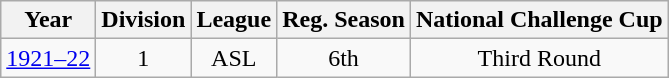<table class="wikitable" style="text-align:center">
<tr>
<th>Year</th>
<th>Division</th>
<th>League</th>
<th>Reg. Season</th>
<th>National Challenge Cup</th>
</tr>
<tr>
<td><a href='#'>1921–22</a></td>
<td rowspan=2>1</td>
<td rowspan=2>ASL</td>
<td>6th</td>
<td>Third Round</td>
</tr>
</table>
